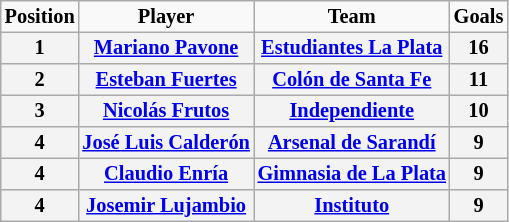<table border="2" cellpadding="2" cellspacing="0" style="margin: 0; background: #f9f9f9; border: 1px #aaa solid; border-collapse: collapse; font-size: 85%;">
<tr>
<th>Position</th>
<th>Player</th>
<th>Team</th>
<th>Goals</th>
</tr>
<tr>
<th bgcolor="F3F3F3">1</th>
<th bgcolor="F3F3F3"><a href='#'>Mariano Pavone</a></th>
<th bgcolor="F3F3F3"><a href='#'>Estudiantes La Plata</a></th>
<th bgcolor="F3F3F3">16</th>
</tr>
<tr>
<th bgcolor="F3F3F3">2</th>
<th bgcolor="F3F3F3"><a href='#'>Esteban Fuertes</a></th>
<th bgcolor="F3F3F3"><a href='#'>Colón de Santa Fe</a></th>
<th bgcolor="F3F3F3">11</th>
</tr>
<tr>
<th bgcolor="F3F3F3">3</th>
<th bgcolor="F3F3F3"><a href='#'>Nicolás Frutos</a></th>
<th bgcolor="F3F3F3"><a href='#'>Independiente</a></th>
<th bgcolor="F3F3F3">10</th>
</tr>
<tr>
<th bgcolor="F3F3F3">4</th>
<th bgcolor="F3F3F3"><a href='#'>José Luis Calderón</a></th>
<th bgcolor="F3F3F3"><a href='#'>Arsenal de Sarandí</a></th>
<th bgcolor="F3F3F3">9</th>
</tr>
<tr>
<th bgcolor="F3F3F3">4</th>
<th bgcolor="F3F3F3"><a href='#'>Claudio Enría</a></th>
<th bgcolor="F3F3F3"><a href='#'>Gimnasia de La Plata</a></th>
<th bgcolor="F3F3F3">9</th>
</tr>
<tr>
<th bgcolor="F3F3F3">4</th>
<th bgcolor="F3F3F3"><a href='#'>Josemir Lujambio</a></th>
<th bgcolor="F3F3F3"><a href='#'>Instituto</a></th>
<th bgcolor="F3F3F3">9</th>
</tr>
</table>
